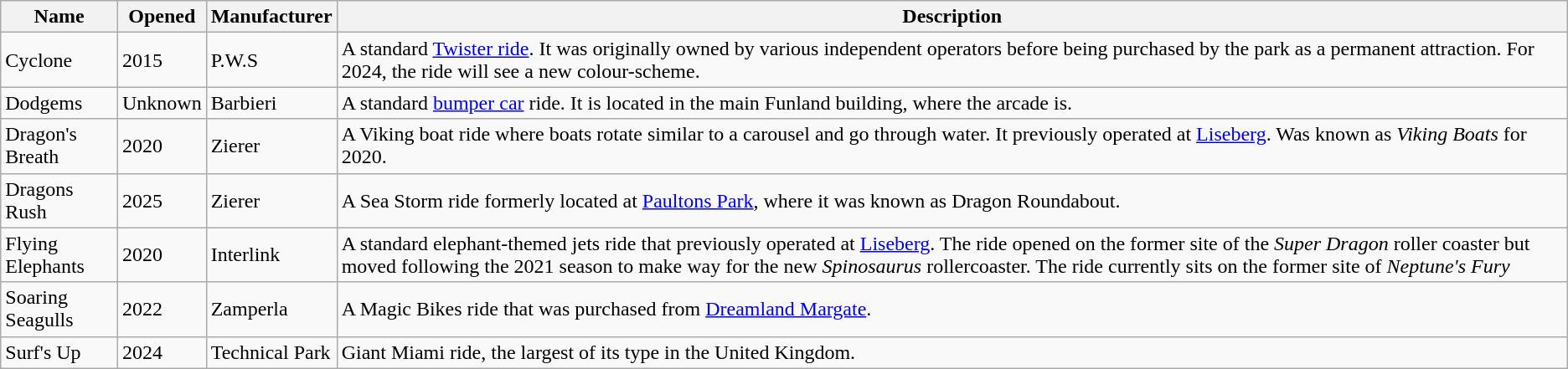<table class="wikitable">
<tr>
<th>Name</th>
<th>Opened</th>
<th>Manufacturer</th>
<th>Description</th>
</tr>
<tr>
<td>Cyclone</td>
<td>2015</td>
<td>P.W.S</td>
<td>A standard <a href='#'>Twister ride</a>. It was originally owned by various independent operators before being purchased by the park as a permanent attraction. For 2024, the ride will see a new colour-scheme.</td>
</tr>
<tr>
<td>Dodgems</td>
<td>Unknown</td>
<td>Barbieri</td>
<td>A standard <a href='#'>bumper car</a> ride. It is located in the main Funland building, where the arcade is.</td>
</tr>
<tr>
<td>Dragon's Breath</td>
<td>2020</td>
<td>Zierer</td>
<td>A Viking boat ride where boats rotate similar to a carousel and go through water. It previously operated at <a href='#'>Liseberg</a>. Was known as <em>Viking Boats</em> for 2020.</td>
</tr>
<tr>
<td>Dragons Rush</td>
<td>2025</td>
<td>Zierer</td>
<td>A Sea Storm ride formerly located at <a href='#'>Paultons Park</a>, where it was known as Dragon Roundabout.</td>
</tr>
<tr>
<td>Flying Elephants</td>
<td>2020</td>
<td>Interlink</td>
<td>A standard elephant-themed jets ride that previously operated at <a href='#'>Liseberg</a>. The ride opened on the former site of the <em>Super Dragon</em> roller coaster but moved following the 2021 season to make way for the new <em>Spinosaurus</em> rollercoaster. The ride currently sits on the former site of <em>Neptune's Fury</em></td>
</tr>
<tr>
<td>Soaring Seagulls</td>
<td>2022</td>
<td>Zamperla</td>
<td>A Magic Bikes ride that was purchased from <a href='#'>Dreamland Margate</a>.</td>
</tr>
<tr>
<td>Surf's Up</td>
<td>2024</td>
<td>Technical Park</td>
<td>Giant Miami ride, the largest of its type in the United Kingdom.</td>
</tr>
</table>
